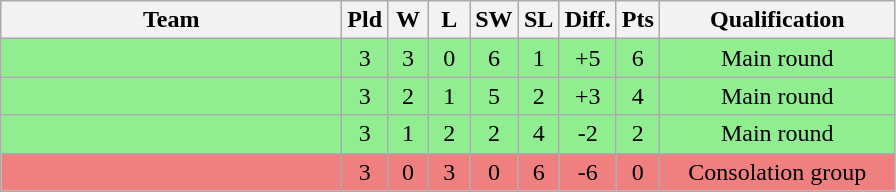<table class=wikitable style="text-align:center">
<tr>
<th width=220>Team</th>
<th width=20>Pld</th>
<th width=20>W</th>
<th width=20>L</th>
<th width=20>SW</th>
<th width=20>SL</th>
<th width=20>Diff.</th>
<th width=20>Pts</th>
<th width=150>Qualification</th>
</tr>
<tr bgcolor=90EE90>
<td align=left></td>
<td>3</td>
<td>3</td>
<td>0</td>
<td>6</td>
<td>1</td>
<td>+5</td>
<td>6</td>
<td>Main round</td>
</tr>
<tr bgcolor=90EE90>
<td align=left></td>
<td>3</td>
<td>2</td>
<td>1</td>
<td>5</td>
<td>2</td>
<td>+3</td>
<td>4</td>
<td>Main round</td>
</tr>
<tr bgcolor=90EE90>
<td align=left></td>
<td>3</td>
<td>1</td>
<td>2</td>
<td>2</td>
<td>4</td>
<td>-2</td>
<td>2</td>
<td>Main round</td>
</tr>
<tr bgcolor=F08080>
<td align=left></td>
<td>3</td>
<td>0</td>
<td>3</td>
<td>0</td>
<td>6</td>
<td>-6</td>
<td>0</td>
<td>Consolation group</td>
</tr>
</table>
